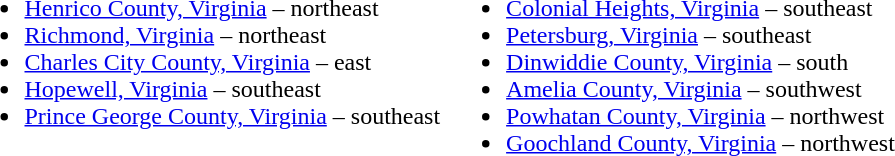<table>
<tr valign=top>
<td><br><ul><li><a href='#'>Henrico County, Virginia</a> – northeast</li><li><a href='#'>Richmond, Virginia</a> – northeast</li><li><a href='#'>Charles City County, Virginia</a> – east</li><li><a href='#'>Hopewell, Virginia</a> – southeast</li><li><a href='#'>Prince George County, Virginia</a> – southeast</li></ul></td>
<td><br><ul><li><a href='#'>Colonial Heights, Virginia</a> – southeast</li><li><a href='#'>Petersburg, Virginia</a> – southeast</li><li><a href='#'>Dinwiddie County, Virginia</a> – south</li><li><a href='#'>Amelia County, Virginia</a> – southwest</li><li><a href='#'>Powhatan County, Virginia</a> – northwest</li><li><a href='#'>Goochland County, Virginia</a> – northwest</li></ul></td>
</tr>
</table>
